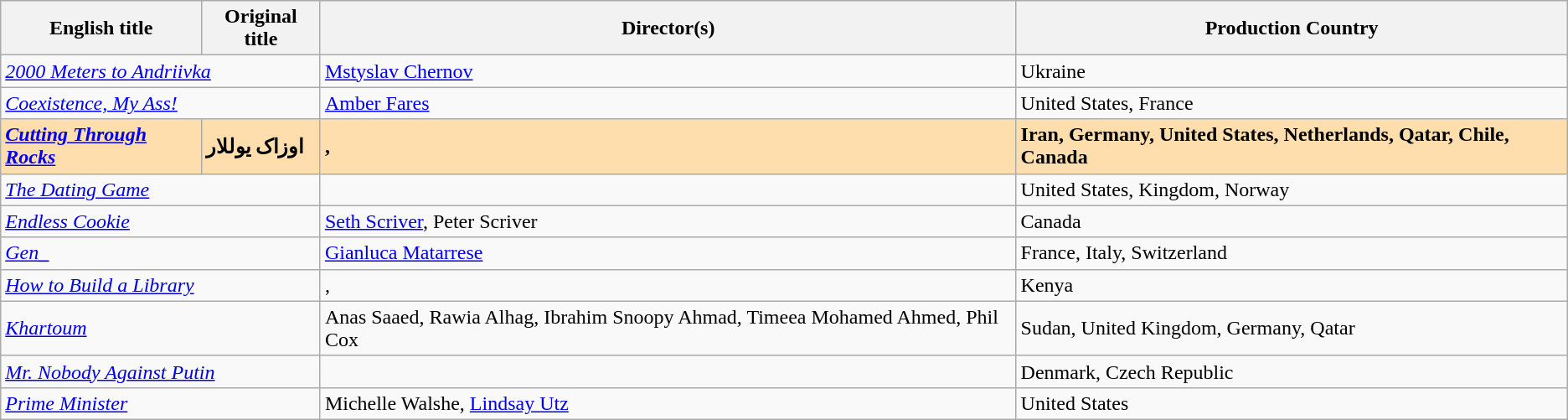<table class="wikitable plainrowheaders" style="margin-bottom:4px">
<tr>
<th scope="col">English title</th>
<th scope="col">Original title</th>
<th scope="col">Director(s)</th>
<th scope="col">Production Country</th>
</tr>
<tr>
<td colspan="2" scope="row"><em><a href='#'>2000 Meters to Andriivka</a></em></td>
<td><a href='#'>Mstyslav Chernov</a></td>
<td>Ukraine</td>
</tr>
<tr>
<td colspan="2" scope="row"><em><a href='#'>Coexistence, My Ass!</a></em></td>
<td><a href='#'>Amber Fares</a></td>
<td>United States, France</td>
</tr>
<tr style="background:#FFDEAD;">
<td scope="row"><strong><em><a href='#'>Cutting Through Rocks</a></em></strong></td>
<td><strong>اوزاک یوللار</strong></td>
<td><strong>, </strong></td>
<td><strong>Iran, Germany, United States, Netherlands, Qatar, Chile, Canada</strong></td>
</tr>
<tr>
<td colspan="2" scope="row"><em><a href='#'>The Dating Game</a></em></td>
<td></td>
<td>United States, Kingdom, Norway</td>
</tr>
<tr>
<td colspan="2" scope="row"><em><a href='#'>Endless Cookie</a></em></td>
<td><a href='#'>Seth Scriver</a>, Peter Scriver</td>
<td>Canada</td>
</tr>
<tr>
<td colspan="2" scope="row"><em><a href='#'>Gen_</a></em></td>
<td><a href='#'>Gianluca Matarrese</a></td>
<td>France, Italy, Switzerland</td>
</tr>
<tr>
<td colspan="2" scope="row"><em><a href='#'>How to Build a Library</a></em></td>
<td>, </td>
<td>Kenya</td>
</tr>
<tr>
<td colspan="2" scope="row"><em><a href='#'>Khartoum</a></em></td>
<td>Anas Saaed, Rawia Alhag, Ibrahim Snoopy Ahmad, Timeea Mohamed Ahmed, Phil Cox</td>
<td>Sudan, United Kingdom, Germany, Qatar</td>
</tr>
<tr>
<td colspan="2" scope="row"><em><a href='#'>Mr. Nobody Against Putin</a></em></td>
<td></td>
<td>Denmark, Czech Republic</td>
</tr>
<tr>
<td colspan="2" scope="row"><em><a href='#'>Prime Minister</a></em></td>
<td>Michelle Walshe, <a href='#'>Lindsay Utz</a></td>
<td>United States</td>
</tr>
</table>
